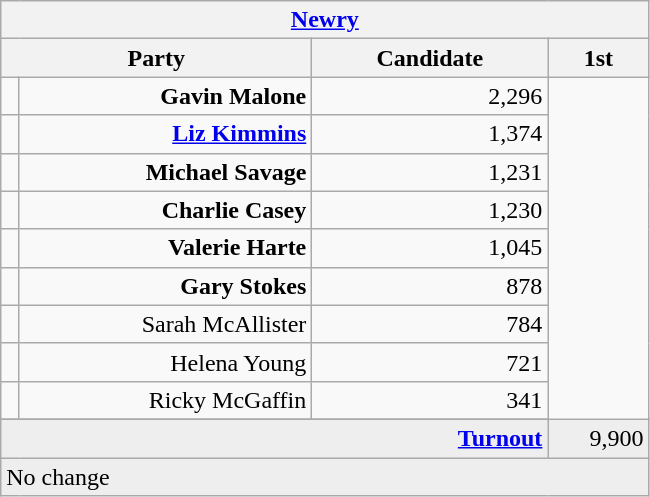<table class="wikitable">
<tr>
<th colspan="4" align="center"><a href='#'>Newry</a></th>
</tr>
<tr>
<th colspan="2" align="center" width=200>Party</th>
<th width=150>Candidate</th>
<th width=60>1st </th>
</tr>
<tr>
<td></td>
<td align="right"><strong>Gavin Malone</strong></td>
<td align="right">2,296</td>
</tr>
<tr>
<td></td>
<td align="right"><strong><a href='#'>Liz Kimmins</a></strong></td>
<td align="right">1,374</td>
</tr>
<tr>
<td></td>
<td align="right"><strong>Michael Savage</strong></td>
<td align="right">1,231</td>
</tr>
<tr>
<td></td>
<td align="right"><strong>Charlie Casey</strong></td>
<td align="right">1,230</td>
</tr>
<tr>
<td></td>
<td align="right"><strong>Valerie Harte</strong></td>
<td align="right">1,045</td>
</tr>
<tr>
<td></td>
<td align="right"><strong>Gary Stokes</strong></td>
<td align="right">878</td>
</tr>
<tr>
<td></td>
<td align="right">Sarah McAllister</td>
<td align="right">784</td>
</tr>
<tr>
<td></td>
<td align="right">Helena Young</td>
<td align="right">721</td>
</tr>
<tr>
<td></td>
<td align="right">Ricky McGaffin</td>
<td align="right">341</td>
</tr>
<tr>
</tr>
<tr bgcolor="EEEEEE">
<td colspan=3 align="right"><strong><a href='#'>Turnout</a></strong></td>
<td align="right">9,900</td>
</tr>
<tr bgcolor="EEEEEE">
<td colspan=4 bgcolor="EEEEEE">No change</td>
</tr>
</table>
